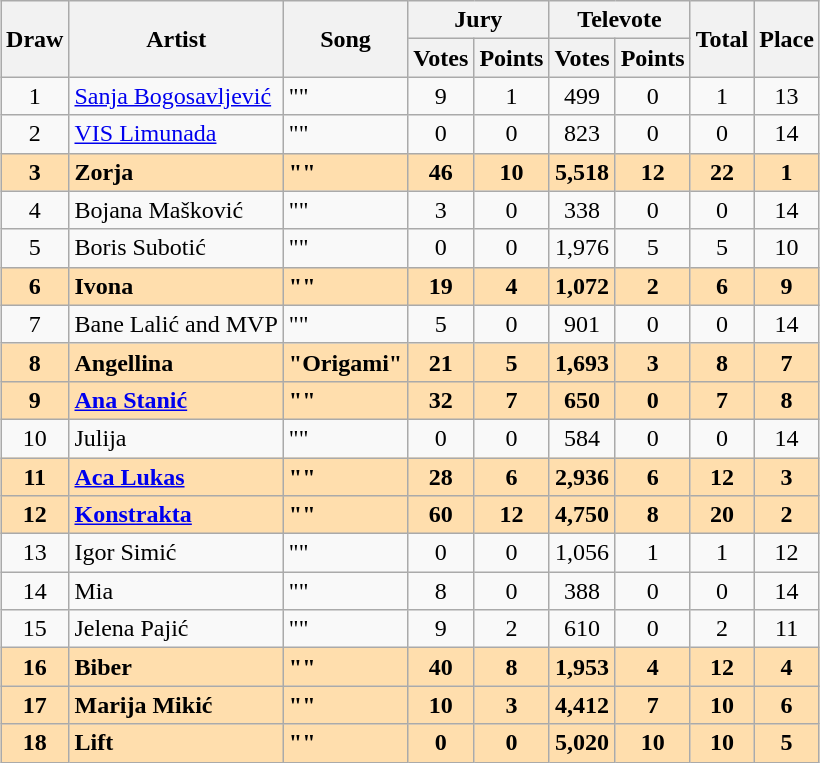<table class="sortable wikitable" style="margin: 1em auto 1em auto; text-align:center;">
<tr>
<th rowspan="2">Draw</th>
<th rowspan="2" class="unsortable">Artist</th>
<th rowspan="2" class="unsortable">Song</th>
<th colspan="2">Jury</th>
<th colspan="2">Televote</th>
<th rowspan="2" class="unsortable">Total</th>
<th rowspan="2">Place</th>
</tr>
<tr>
<th>Votes</th>
<th class="unsortable">Points</th>
<th>Votes</th>
<th class="unsortable">Points</th>
</tr>
<tr>
<td>1</td>
<td align="left"><a href='#'>Sanja Bogosavljević</a></td>
<td align="left">""</td>
<td>9</td>
<td>1</td>
<td>499</td>
<td>0</td>
<td>1</td>
<td>13</td>
</tr>
<tr>
<td>2</td>
<td align="left"><a href='#'>VIS Limunada</a></td>
<td align="left">""</td>
<td>0</td>
<td>0</td>
<td>823</td>
<td>0</td>
<td>0</td>
<td data-sort-value="14">14</td>
</tr>
<tr style="font-weight:bold; background:#FFDEAD;">
<td>3</td>
<td align="left">Zorja</td>
<td align="left">""</td>
<td>46</td>
<td>10</td>
<td>5,518</td>
<td>12</td>
<td>22</td>
<td>1</td>
</tr>
<tr>
<td>4</td>
<td align="left">Bojana Mašković</td>
<td align="left">""</td>
<td>3</td>
<td>0</td>
<td>338</td>
<td>0</td>
<td>0</td>
<td data-sort-value="15">14</td>
</tr>
<tr>
<td>5</td>
<td align="left">Boris Subotić</td>
<td align="left">""</td>
<td>0</td>
<td>0</td>
<td>1,976</td>
<td>5</td>
<td>5</td>
<td>10</td>
</tr>
<tr style="font-weight:bold; background:#FFDEAD;">
<td>6</td>
<td align="left">Ivona</td>
<td align="left">""</td>
<td>19</td>
<td>4</td>
<td>1,072</td>
<td>2</td>
<td>6</td>
<td>9</td>
</tr>
<tr>
<td>7</td>
<td align="left">Bane Lalić and MVP</td>
<td align="left">""</td>
<td>5</td>
<td>0</td>
<td>901</td>
<td>0</td>
<td>0</td>
<td data-sort-value="16">14</td>
</tr>
<tr style="font-weight:bold; background:#FFDEAD;">
<td>8</td>
<td align="left">Angellina</td>
<td align="left">"Origami"</td>
<td>21</td>
<td>5</td>
<td>1,693</td>
<td>3</td>
<td>8</td>
<td>7</td>
</tr>
<tr style="font-weight:bold; background:#FFDEAD;">
<td>9</td>
<td align="left"><a href='#'>Ana Stanić</a></td>
<td align="left">""</td>
<td>32</td>
<td>7</td>
<td>650</td>
<td>0</td>
<td>7</td>
<td>8</td>
</tr>
<tr>
<td>10</td>
<td align="left">Julija</td>
<td align="left">""</td>
<td>0</td>
<td>0</td>
<td>584</td>
<td>0</td>
<td>0</td>
<td data-sort-value="17">14</td>
</tr>
<tr style="font-weight:bold; background:#FFDEAD;">
<td>11</td>
<td align="left"><a href='#'>Aca Lukas</a></td>
<td align="left">""</td>
<td>28</td>
<td>6</td>
<td>2,936</td>
<td>6</td>
<td>12</td>
<td>3</td>
</tr>
<tr style="font-weight:bold; background:#FFDEAD;">
<td>12</td>
<td align="left"><a href='#'>Konstrakta</a></td>
<td align="left">""</td>
<td>60</td>
<td>12</td>
<td>4,750</td>
<td>8</td>
<td>20</td>
<td>2</td>
</tr>
<tr>
<td>13</td>
<td align="left">Igor Simić</td>
<td align="left">""</td>
<td>0</td>
<td>0</td>
<td>1,056</td>
<td>1</td>
<td>1</td>
<td>12</td>
</tr>
<tr>
<td>14</td>
<td align="left">Mia</td>
<td align="left">""</td>
<td>8</td>
<td>0</td>
<td>388</td>
<td>0</td>
<td>0</td>
<td data-sort-value="18">14</td>
</tr>
<tr>
<td>15</td>
<td align="left">Jelena Pajić</td>
<td align="left">""</td>
<td>9</td>
<td>2</td>
<td>610</td>
<td>0</td>
<td>2</td>
<td>11</td>
</tr>
<tr style="font-weight:bold; background:#FFDEAD;">
<td>16</td>
<td align="left">Biber</td>
<td align="left">""</td>
<td>40</td>
<td>8</td>
<td>1,953</td>
<td>4</td>
<td>12</td>
<td>4</td>
</tr>
<tr style="font-weight:bold; background:#FFDEAD;">
<td>17</td>
<td align="left">Marija Mikić</td>
<td align="left">""</td>
<td>10</td>
<td>3</td>
<td>4,412</td>
<td>7</td>
<td>10</td>
<td>6</td>
</tr>
<tr style="font-weight:bold; background:#FFDEAD;">
<td>18</td>
<td align="left">Lift</td>
<td align="left">""</td>
<td>0</td>
<td>0</td>
<td>5,020</td>
<td>10</td>
<td>10</td>
<td>5</td>
</tr>
</table>
